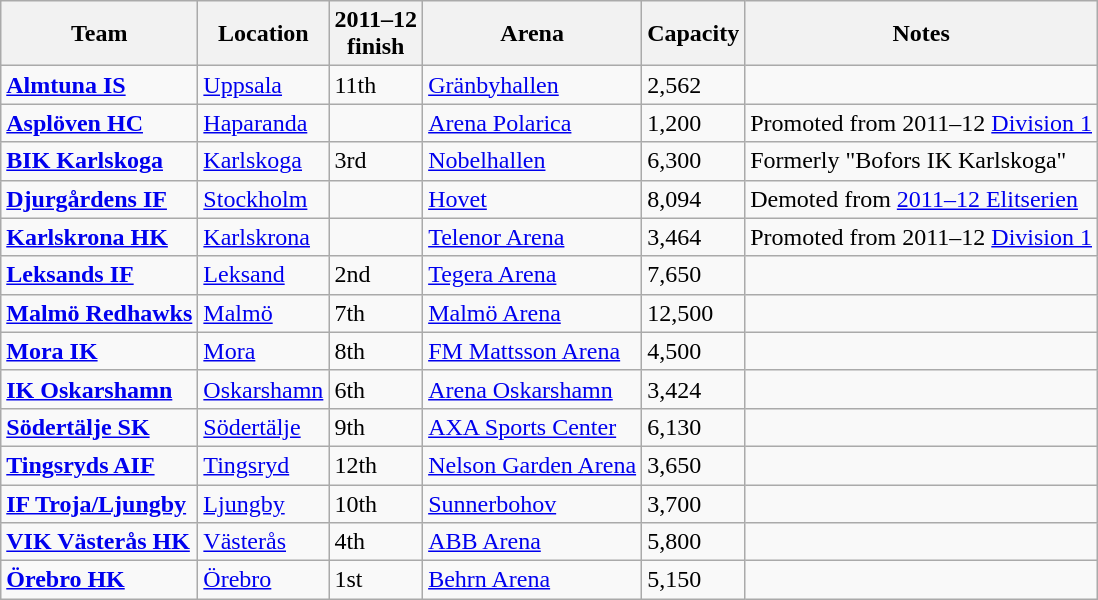<table class="wikitable">
<tr>
<th>Team</th>
<th>Location</th>
<th>2011–12<br>finish</th>
<th>Arena</th>
<th>Capacity</th>
<th>Notes</th>
</tr>
<tr>
<td><strong><a href='#'>Almtuna IS</a></strong></td>
<td><a href='#'>Uppsala</a></td>
<td>11th</td>
<td><a href='#'>Gränbyhallen</a></td>
<td>2,562</td>
<td></td>
</tr>
<tr>
<td><strong><a href='#'>Asplöven HC</a></strong></td>
<td><a href='#'>Haparanda</a></td>
<td></td>
<td><a href='#'>Arena Polarica</a></td>
<td>1,200</td>
<td>Promoted from 2011–12 <a href='#'>Division 1</a></td>
</tr>
<tr>
<td><strong><a href='#'>BIK Karlskoga</a></strong></td>
<td><a href='#'>Karlskoga</a></td>
<td>3rd</td>
<td><a href='#'>Nobelhallen</a></td>
<td>6,300</td>
<td>Formerly "Bofors IK Karlskoga"</td>
</tr>
<tr>
<td><strong><a href='#'>Djurgårdens IF</a></strong></td>
<td><a href='#'>Stockholm</a></td>
<td></td>
<td><a href='#'>Hovet</a></td>
<td>8,094</td>
<td>Demoted from <a href='#'>2011–12 Elitserien</a></td>
</tr>
<tr>
<td><strong><a href='#'>Karlskrona HK</a></strong></td>
<td><a href='#'>Karlskrona</a></td>
<td></td>
<td><a href='#'>Telenor Arena</a></td>
<td>3,464</td>
<td>Promoted from 2011–12 <a href='#'>Division 1</a></td>
</tr>
<tr>
<td><strong><a href='#'>Leksands IF</a></strong></td>
<td><a href='#'>Leksand</a></td>
<td>2nd</td>
<td><a href='#'>Tegera Arena</a></td>
<td>7,650</td>
<td></td>
</tr>
<tr>
<td><strong><a href='#'>Malmö Redhawks</a></strong></td>
<td><a href='#'>Malmö</a></td>
<td>7th</td>
<td><a href='#'>Malmö Arena</a></td>
<td>12,500</td>
<td></td>
</tr>
<tr>
<td><strong><a href='#'>Mora IK</a></strong></td>
<td><a href='#'>Mora</a></td>
<td>8th</td>
<td><a href='#'>FM Mattsson Arena</a></td>
<td>4,500</td>
<td></td>
</tr>
<tr>
<td><strong><a href='#'>IK Oskarshamn</a></strong></td>
<td><a href='#'>Oskarshamn</a></td>
<td>6th</td>
<td><a href='#'>Arena Oskarshamn</a></td>
<td>3,424</td>
<td></td>
</tr>
<tr>
<td><strong><a href='#'>Södertälje SK</a></strong></td>
<td><a href='#'>Södertälje</a></td>
<td>9th</td>
<td><a href='#'>AXA Sports Center</a></td>
<td>6,130</td>
<td></td>
</tr>
<tr>
<td><strong><a href='#'>Tingsryds AIF</a></strong></td>
<td><a href='#'>Tingsryd</a></td>
<td>12th</td>
<td><a href='#'>Nelson Garden Arena</a></td>
<td>3,650</td>
<td></td>
</tr>
<tr>
<td><strong><a href='#'>IF Troja/Ljungby</a></strong></td>
<td><a href='#'>Ljungby</a></td>
<td>10th</td>
<td><a href='#'>Sunnerbohov</a></td>
<td>3,700</td>
<td></td>
</tr>
<tr>
<td><strong><a href='#'>VIK Västerås HK</a></strong></td>
<td><a href='#'>Västerås</a></td>
<td>4th</td>
<td><a href='#'>ABB Arena</a></td>
<td>5,800</td>
<td></td>
</tr>
<tr>
<td><strong><a href='#'>Örebro HK</a></strong></td>
<td><a href='#'>Örebro</a></td>
<td>1st</td>
<td><a href='#'>Behrn Arena</a></td>
<td>5,150</td>
<td></td>
</tr>
</table>
